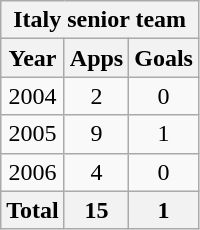<table class="wikitable" style="text-align:center">
<tr>
<th colspan="3">Italy senior team</th>
</tr>
<tr>
<th>Year</th>
<th>Apps</th>
<th>Goals</th>
</tr>
<tr>
<td>2004</td>
<td>2</td>
<td>0</td>
</tr>
<tr>
<td>2005</td>
<td>9</td>
<td>1</td>
</tr>
<tr>
<td>2006</td>
<td>4</td>
<td>0</td>
</tr>
<tr>
<th>Total</th>
<th>15</th>
<th>1</th>
</tr>
</table>
